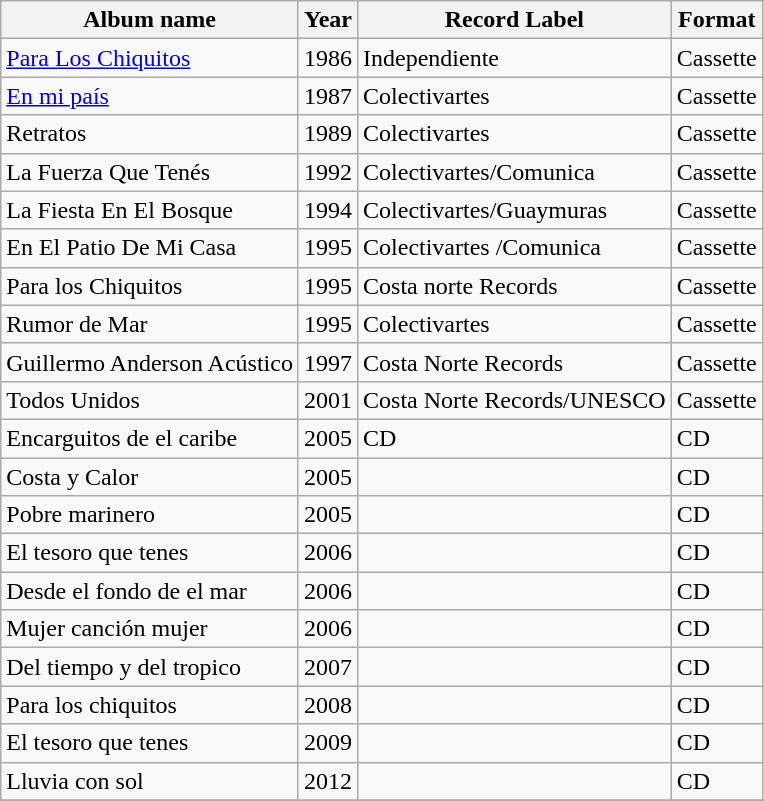<table class="wikitable">
<tr>
<th>Album name</th>
<th>Year</th>
<th>Record Label</th>
<th>Format</th>
</tr>
<tr>
<td><a href='#'>Para Los Chiquitos</a></td>
<td>1986</td>
<td>Independiente</td>
<td>Cassette</td>
</tr>
<tr>
<td><a href='#'>En mi país</a></td>
<td>1987</td>
<td>Colectivartes</td>
<td>Cassette</td>
</tr>
<tr>
<td>Retratos</td>
<td>1989</td>
<td>Colectivartes</td>
<td>Cassette</td>
</tr>
<tr>
<td>La Fuerza Que Tenés</td>
<td>1992</td>
<td>Colectivartes/Comunica</td>
<td>Cassette</td>
</tr>
<tr>
<td>La Fiesta En El Bosque</td>
<td>1994</td>
<td>Colectivartes/Guaymuras</td>
<td>Cassette</td>
</tr>
<tr>
<td>En El Patio De Mi Casa</td>
<td>1995</td>
<td>Colectivartes /Comunica</td>
<td>Cassette</td>
</tr>
<tr>
<td>Para los Chiquitos</td>
<td>1995</td>
<td>Costa norte Records</td>
<td>Cassette</td>
</tr>
<tr>
<td>Rumor de Mar</td>
<td>1995</td>
<td>Colectivartes</td>
<td>Cassette</td>
</tr>
<tr>
<td>Guillermo Anderson Acústico</td>
<td>1997</td>
<td>Costa Norte Records</td>
<td>Cassette</td>
</tr>
<tr>
<td>Todos Unidos</td>
<td>2001</td>
<td>Costa Norte Records/UNESCO</td>
<td>Cassette</td>
</tr>
<tr>
<td>Encarguitos de el caribe</td>
<td>2005</td>
<td>CD</td>
<td>CD</td>
</tr>
<tr>
<td>Costa y Calor</td>
<td>2005</td>
<td></td>
<td>CD</td>
</tr>
<tr>
<td>Pobre marinero</td>
<td>2005</td>
<td></td>
<td>CD</td>
</tr>
<tr>
<td>El tesoro que tenes</td>
<td>2006</td>
<td></td>
<td>CD</td>
</tr>
<tr>
<td>Desde el fondo de el mar</td>
<td>2006</td>
<td></td>
<td>CD</td>
</tr>
<tr>
<td>Mujer canción mujer</td>
<td>2006</td>
<td></td>
<td>CD</td>
</tr>
<tr>
<td>Del tiempo y del tropico</td>
<td>2007</td>
<td></td>
<td>CD</td>
</tr>
<tr>
<td>Para los chiquitos</td>
<td>2008</td>
<td></td>
<td>CD</td>
</tr>
<tr>
<td>El tesoro que tenes</td>
<td>2009</td>
<td></td>
<td>CD</td>
</tr>
<tr>
<td>Lluvia con sol</td>
<td>2012</td>
<td></td>
<td>CD</td>
</tr>
<tr>
</tr>
</table>
